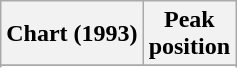<table class="wikitable sortable">
<tr>
<th align="left">Chart (1993)</th>
<th align="center">Peak<br>position</th>
</tr>
<tr>
</tr>
<tr>
</tr>
</table>
